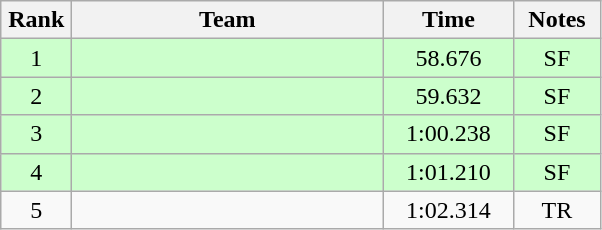<table class=wikitable style="text-align:center">
<tr>
<th width=40>Rank</th>
<th width=200>Team</th>
<th width=80>Time</th>
<th width=50>Notes</th>
</tr>
<tr bgcolor="#ccffcc">
<td>1</td>
<td align=left></td>
<td>58.676</td>
<td>SF</td>
</tr>
<tr bgcolor="#ccffcc">
<td>2</td>
<td align=left></td>
<td>59.632</td>
<td>SF</td>
</tr>
<tr bgcolor="#ccffcc">
<td>3</td>
<td align=left></td>
<td>1:00.238</td>
<td>SF</td>
</tr>
<tr bgcolor="#ccffcc">
<td>4</td>
<td align=left></td>
<td>1:01.210</td>
<td>SF</td>
</tr>
<tr>
<td>5</td>
<td align=left></td>
<td>1:02.314</td>
<td>TR</td>
</tr>
</table>
